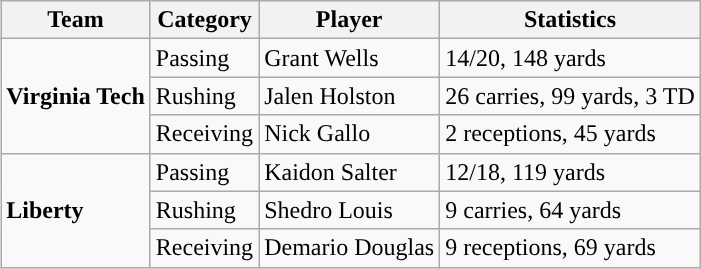<table class="wikitable" style="float: right;">
<tr>
<th>Team</th>
<th>Category</th>
<th>Player</th>
<th>Statistics</th>
</tr>
<tr>
<td rowspan=3><strong>Virginia Tech</strong></td>
<td>Passing</td>
<td>Grant Wells</td>
<td>14/20, 148 yards</td>
</tr>
<tr>
<td>Rushing</td>
<td>Jalen Holston</td>
<td>26 carries, 99 yards, 3 TD</td>
</tr>
<tr>
<td>Receiving</td>
<td>Nick Gallo</td>
<td>2 receptions, 45 yards</td>
</tr>
<tr>
<td rowspan=3><strong>Liberty</strong></td>
<td>Passing</td>
<td>Kaidon Salter</td>
<td>12/18, 119 yards</td>
</tr>
<tr>
<td>Rushing</td>
<td>Shedro Louis</td>
<td>9 carries, 64 yards</td>
</tr>
<tr>
<td>Receiving</td>
<td>Demario Douglas</td>
<td>9 receptions, 69 yards</td>
</tr>
</table>
